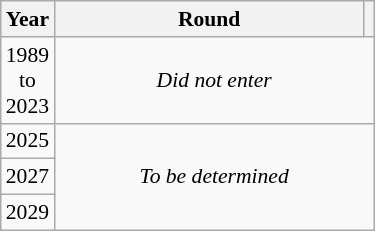<table class="wikitable" style="text-align: center; font-size:90%">
<tr>
<th>Year</th>
<th style="width:200px">Round</th>
<th></th>
</tr>
<tr>
<td>1989<br>to<br>2023</td>
<td colspan="2"><em>Did not enter</em></td>
</tr>
<tr>
<td>2025</td>
<td colspan="2" rowspan="3"><em>To be determined</em></td>
</tr>
<tr>
<td>2027</td>
</tr>
<tr>
<td>2029</td>
</tr>
</table>
